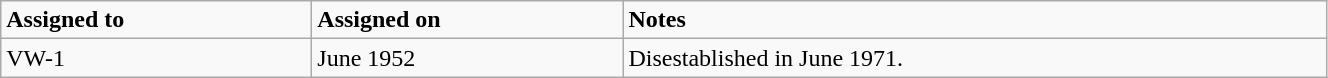<table class="wikitable" style="width: 70%;">
<tr>
<td style="width: 200px;"><strong>Assigned to</strong></td>
<td style="width: 200px;"><strong>Assigned on</strong></td>
<td><strong>Notes</strong></td>
</tr>
<tr>
<td>VW-1</td>
<td>June 1952</td>
<td>Disestablished in June 1971.</td>
</tr>
</table>
